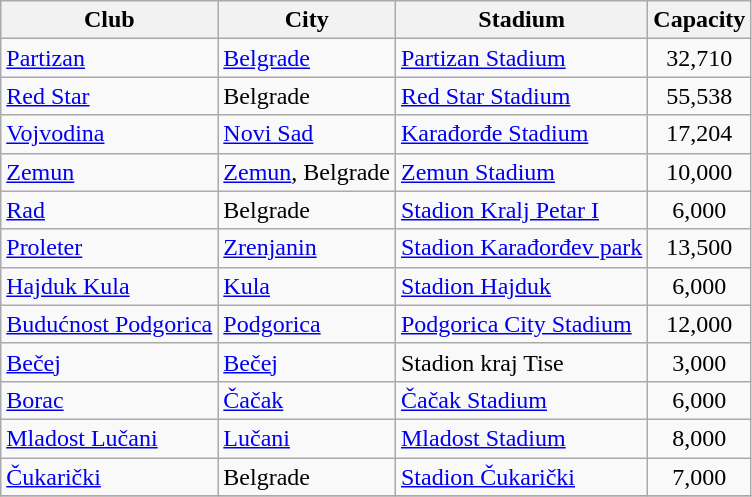<table class="wikitable sortable">
<tr>
<th>Club</th>
<th>City</th>
<th>Stadium</th>
<th>Capacity</th>
</tr>
<tr>
<td><a href='#'>Partizan</a></td>
<td><a href='#'>Belgrade</a></td>
<td><a href='#'>Partizan Stadium</a></td>
<td align="center">32,710</td>
</tr>
<tr>
<td><a href='#'>Red Star</a></td>
<td>Belgrade</td>
<td><a href='#'>Red Star Stadium</a></td>
<td align="center">55,538</td>
</tr>
<tr>
<td><a href='#'>Vojvodina</a></td>
<td><a href='#'>Novi Sad</a></td>
<td><a href='#'>Karađorđe Stadium</a></td>
<td align="center">17,204</td>
</tr>
<tr>
<td><a href='#'>Zemun</a></td>
<td><a href='#'>Zemun</a>, Belgrade</td>
<td><a href='#'>Zemun Stadium</a></td>
<td align="center">10,000</td>
</tr>
<tr>
<td><a href='#'>Rad</a></td>
<td>Belgrade</td>
<td><a href='#'>Stadion Kralj Petar I</a></td>
<td align="center">6,000</td>
</tr>
<tr>
<td><a href='#'>Proleter</a></td>
<td><a href='#'>Zrenjanin</a></td>
<td><a href='#'>Stadion Karađorđev park</a></td>
<td align="center">13,500</td>
</tr>
<tr>
<td><a href='#'>Hajduk Kula</a></td>
<td><a href='#'>Kula</a></td>
<td><a href='#'>Stadion Hajduk</a></td>
<td align="center">6,000</td>
</tr>
<tr>
<td><a href='#'>Budućnost Podgorica</a></td>
<td><a href='#'>Podgorica</a></td>
<td><a href='#'>Podgorica City Stadium</a></td>
<td align="center">12,000</td>
</tr>
<tr>
<td><a href='#'>Bečej</a></td>
<td><a href='#'>Bečej</a></td>
<td>Stadion kraj Tise</td>
<td align="center">3,000</td>
</tr>
<tr>
<td><a href='#'>Borac</a></td>
<td><a href='#'>Čačak</a></td>
<td><a href='#'>Čačak Stadium</a></td>
<td align="center">6,000</td>
</tr>
<tr>
<td><a href='#'>Mladost Lučani</a></td>
<td><a href='#'>Lučani</a></td>
<td><a href='#'>Mladost Stadium</a></td>
<td align="center">8,000</td>
</tr>
<tr>
<td><a href='#'>Čukarički</a></td>
<td>Belgrade</td>
<td><a href='#'>Stadion Čukarički</a></td>
<td align="center">7,000</td>
</tr>
<tr>
</tr>
</table>
